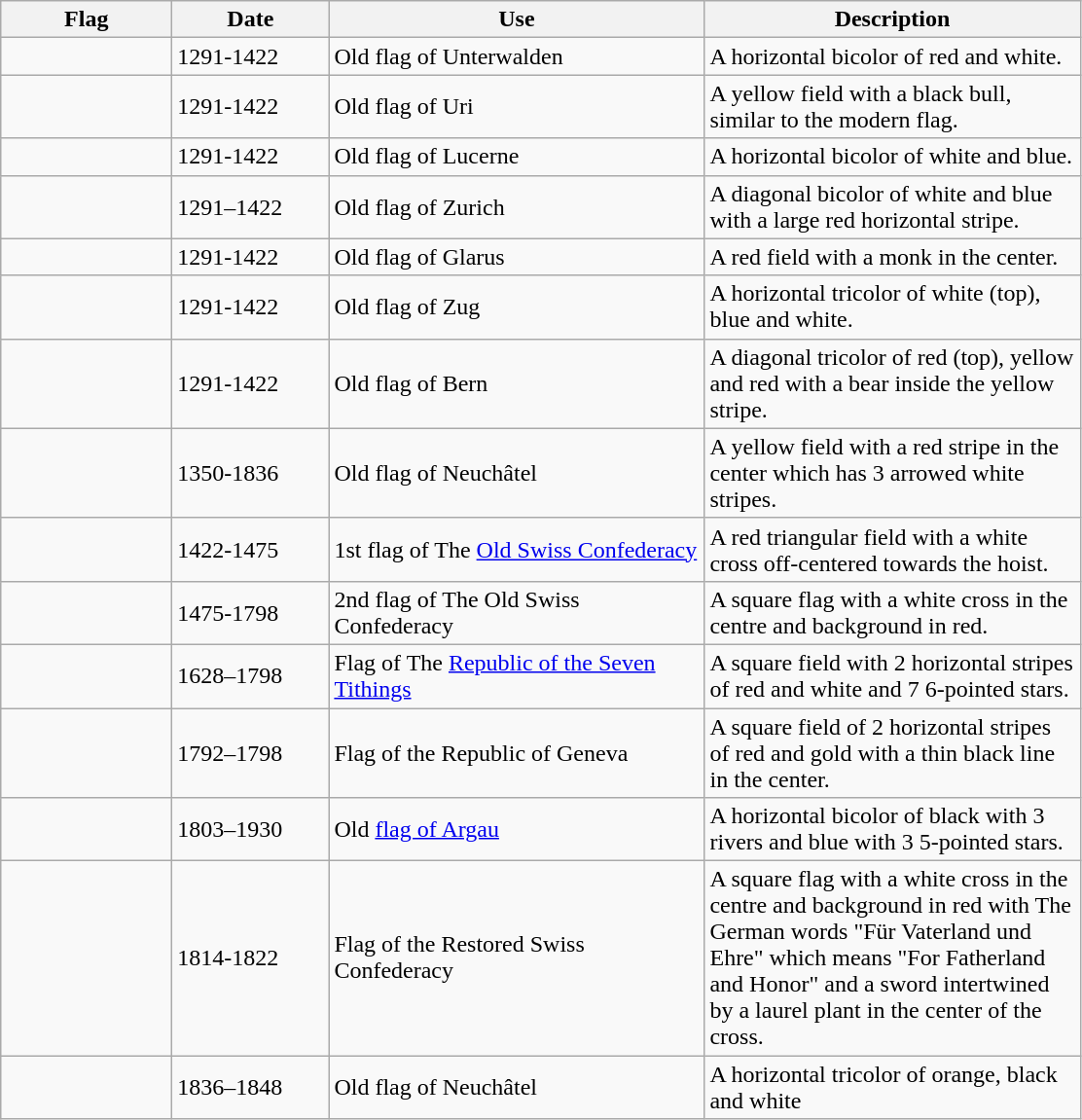<table class="wikitable">
<tr>
<th style="width:110px;">Flag</th>
<th style="width:100px;">Date</th>
<th style="width:250px;">Use</th>
<th style="width:250px;">Description</th>
</tr>
<tr>
<td></td>
<td>1291-1422</td>
<td>Old flag of Unterwalden</td>
<td>A horizontal bicolor of red and white.</td>
</tr>
<tr>
<td></td>
<td>1291-1422</td>
<td>Old flag of Uri</td>
<td>A yellow field with a black bull, similar to the modern flag.</td>
</tr>
<tr>
<td></td>
<td>1291-1422</td>
<td>Old flag of Lucerne</td>
<td>A horizontal bicolor of white and blue.</td>
</tr>
<tr>
<td></td>
<td>1291–1422</td>
<td>Old flag of Zurich</td>
<td>A diagonal bicolor of white and blue with a large red horizontal stripe.</td>
</tr>
<tr>
<td></td>
<td>1291-1422</td>
<td>Old flag of Glarus</td>
<td>A red field with a monk in the center.</td>
</tr>
<tr>
<td></td>
<td>1291-1422</td>
<td>Old flag of Zug</td>
<td>A horizontal tricolor of white (top), blue and white.</td>
</tr>
<tr>
<td></td>
<td>1291-1422</td>
<td>Old flag of Bern</td>
<td>A diagonal tricolor of red (top), yellow and red with a bear inside the yellow stripe.</td>
</tr>
<tr>
<td></td>
<td>1350-1836</td>
<td>Old flag of Neuchâtel</td>
<td>A yellow field with a red stripe in the center which has 3 arrowed white stripes.</td>
</tr>
<tr>
<td></td>
<td>1422-1475</td>
<td>1st flag of The <a href='#'>Old Swiss Confederacy</a></td>
<td>A red triangular field with a white cross off-centered towards the hoist.</td>
</tr>
<tr>
<td></td>
<td>1475-1798</td>
<td>2nd flag of The Old Swiss Confederacy</td>
<td>A square flag with a white cross in the centre and background in red.</td>
</tr>
<tr>
<td></td>
<td>1628–1798</td>
<td>Flag of The <a href='#'>Republic of the Seven Tithings</a></td>
<td>A square field with 2 horizontal stripes of red and white and 7 6-pointed stars.</td>
</tr>
<tr>
<td></td>
<td>1792–1798</td>
<td>Flag of the Republic of Geneva</td>
<td>A square field of 2 horizontal stripes of red and gold with a thin black line in the center.</td>
</tr>
<tr>
<td></td>
<td>1803–1930</td>
<td>Old <a href='#'>flag of Argau</a></td>
<td>A horizontal bicolor of black with 3 rivers and blue with 3 5-pointed stars.</td>
</tr>
<tr>
<td></td>
<td>1814-1822</td>
<td>Flag of the Restored Swiss Confederacy</td>
<td>A square flag with a white cross in the centre and background in red with The German words "Für Vaterland und Ehre" which means "For Fatherland and Honor" and a sword intertwined by a laurel plant in the center of the cross.</td>
</tr>
<tr>
<td></td>
<td>1836–1848</td>
<td>Old flag of Neuchâtel</td>
<td>A horizontal tricolor of orange, black and white</td>
</tr>
</table>
